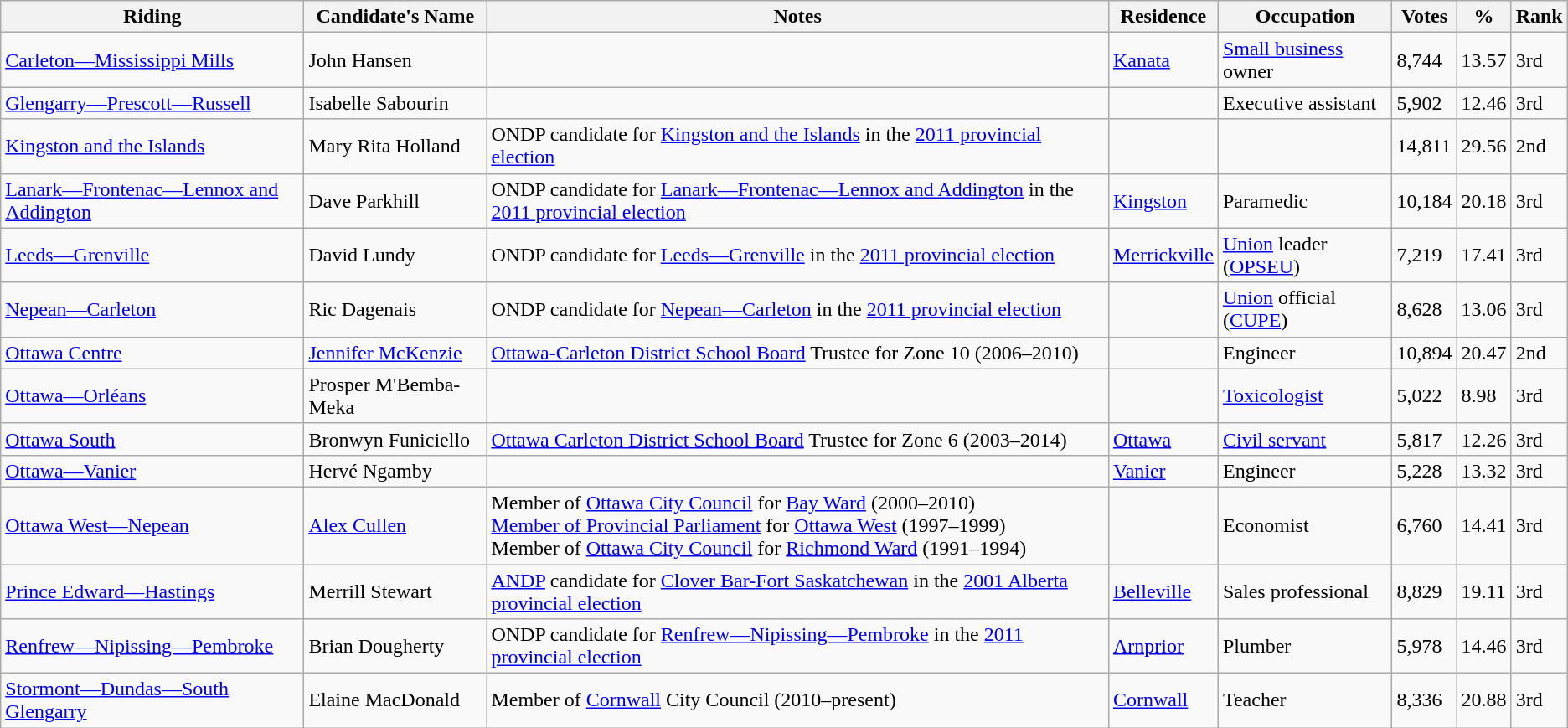<table class="wikitable sortable">
<tr>
<th>Riding<br></th>
<th>Candidate's Name</th>
<th>Notes</th>
<th>Residence</th>
<th>Occupation</th>
<th>Votes</th>
<th>%</th>
<th>Rank</th>
</tr>
<tr>
<td><a href='#'>Carleton—Mississippi Mills</a></td>
<td>John Hansen</td>
<td></td>
<td><a href='#'>Kanata</a></td>
<td><a href='#'>Small business</a> owner</td>
<td>8,744</td>
<td>13.57</td>
<td>3rd</td>
</tr>
<tr>
<td><a href='#'>Glengarry—Prescott—Russell</a></td>
<td>Isabelle Sabourin</td>
<td></td>
<td></td>
<td>Executive assistant</td>
<td>5,902</td>
<td>12.46</td>
<td>3rd</td>
</tr>
<tr>
<td><a href='#'>Kingston and the Islands</a></td>
<td>Mary Rita Holland</td>
<td>ONDP candidate for <a href='#'>Kingston and the Islands</a> in the <a href='#'>2011 provincial election</a></td>
<td></td>
<td></td>
<td>14,811</td>
<td>29.56</td>
<td>2nd</td>
</tr>
<tr>
<td><a href='#'>Lanark—Frontenac—Lennox and Addington</a></td>
<td>Dave Parkhill</td>
<td>ONDP candidate for <a href='#'>Lanark—Frontenac—Lennox and Addington</a> in the <a href='#'>2011 provincial election</a></td>
<td><a href='#'>Kingston</a></td>
<td>Paramedic</td>
<td>10,184</td>
<td>20.18</td>
<td>3rd</td>
</tr>
<tr>
<td><a href='#'>Leeds—Grenville</a></td>
<td>David Lundy</td>
<td>ONDP candidate for <a href='#'>Leeds—Grenville</a> in the <a href='#'>2011 provincial election</a></td>
<td><a href='#'>Merrickville</a></td>
<td><a href='#'>Union</a> leader (<a href='#'>OPSEU</a>)</td>
<td>7,219</td>
<td>17.41</td>
<td>3rd</td>
</tr>
<tr>
<td><a href='#'>Nepean—Carleton</a></td>
<td>Ric Dagenais</td>
<td>ONDP candidate for <a href='#'>Nepean—Carleton</a> in the <a href='#'>2011 provincial election</a></td>
<td></td>
<td><a href='#'>Union</a> official (<a href='#'>CUPE</a>)</td>
<td>8,628</td>
<td>13.06</td>
<td>3rd</td>
</tr>
<tr>
<td><a href='#'>Ottawa Centre</a></td>
<td><a href='#'>Jennifer McKenzie</a></td>
<td><a href='#'>Ottawa-Carleton District School Board</a> Trustee for Zone 10 (2006–2010)</td>
<td></td>
<td>Engineer</td>
<td>10,894</td>
<td>20.47</td>
<td>2nd</td>
</tr>
<tr>
<td><a href='#'>Ottawa—Orléans</a></td>
<td>Prosper M'Bemba-Meka</td>
<td></td>
<td></td>
<td><a href='#'>Toxicologist</a></td>
<td>5,022</td>
<td>8.98</td>
<td>3rd</td>
</tr>
<tr>
<td><a href='#'>Ottawa South</a></td>
<td>Bronwyn Funiciello</td>
<td><a href='#'>Ottawa Carleton District School Board</a> Trustee for Zone 6 (2003–2014)</td>
<td><a href='#'>Ottawa</a></td>
<td><a href='#'>Civil servant</a></td>
<td>5,817</td>
<td>12.26</td>
<td>3rd</td>
</tr>
<tr>
<td><a href='#'>Ottawa—Vanier</a></td>
<td>Hervé Ngamby</td>
<td></td>
<td><a href='#'>Vanier</a></td>
<td>Engineer</td>
<td>5,228</td>
<td>13.32</td>
<td>3rd</td>
</tr>
<tr>
<td><a href='#'>Ottawa West—Nepean</a></td>
<td><a href='#'>Alex Cullen</a></td>
<td>Member of <a href='#'>Ottawa City Council</a> for <a href='#'>Bay Ward</a> (2000–2010) <br> <a href='#'>Member of Provincial Parliament</a> for <a href='#'>Ottawa West</a> (1997–1999) <br> Member of <a href='#'>Ottawa City Council</a> for <a href='#'>Richmond Ward</a> (1991–1994)</td>
<td></td>
<td>Economist</td>
<td>6,760</td>
<td>14.41</td>
<td>3rd</td>
</tr>
<tr>
<td><a href='#'>Prince Edward—Hastings</a></td>
<td>Merrill Stewart</td>
<td><a href='#'>ANDP</a> candidate for <a href='#'>Clover Bar-Fort Saskatchewan</a> in the <a href='#'>2001 Alberta provincial election</a></td>
<td><a href='#'>Belleville</a></td>
<td>Sales professional</td>
<td>8,829</td>
<td>19.11</td>
<td>3rd</td>
</tr>
<tr>
<td><a href='#'>Renfrew—Nipissing—Pembroke</a></td>
<td>Brian Dougherty</td>
<td>ONDP candidate for <a href='#'>Renfrew—Nipissing—Pembroke</a> in the <a href='#'>2011 provincial election</a></td>
<td><a href='#'>Arnprior</a></td>
<td>Plumber</td>
<td>5,978</td>
<td>14.46</td>
<td>3rd</td>
</tr>
<tr>
<td><a href='#'>Stormont—Dundas—South Glengarry</a></td>
<td>Elaine MacDonald</td>
<td>Member of <a href='#'>Cornwall</a> City Council (2010–present)</td>
<td><a href='#'>Cornwall</a></td>
<td>Teacher</td>
<td>8,336</td>
<td>20.88</td>
<td>3rd</td>
</tr>
</table>
